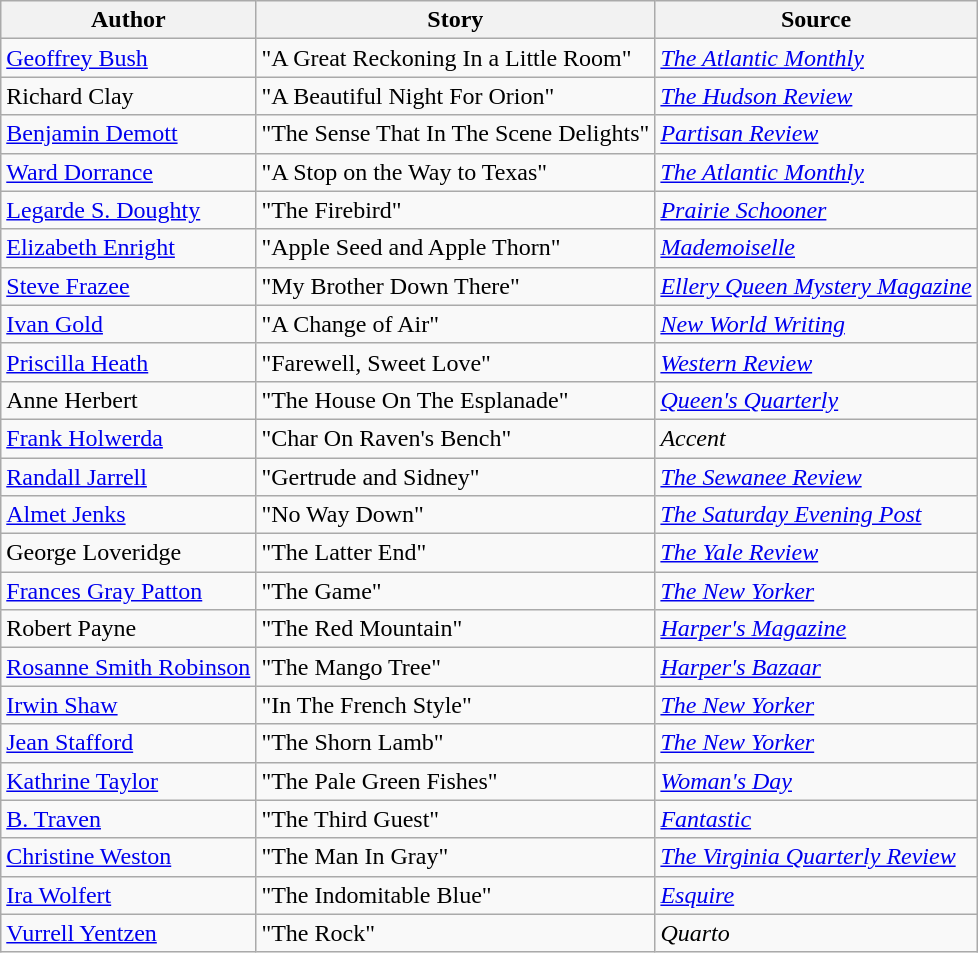<table class="wikitable">
<tr>
<th>Author</th>
<th>Story</th>
<th>Source</th>
</tr>
<tr>
<td><a href='#'>Geoffrey Bush</a></td>
<td>"A Great Reckoning In a Little Room"</td>
<td><em><a href='#'>The Atlantic Monthly</a></em></td>
</tr>
<tr>
<td>Richard Clay</td>
<td>"A Beautiful Night For Orion"</td>
<td><em><a href='#'>The Hudson Review</a></em></td>
</tr>
<tr>
<td><a href='#'>Benjamin Demott</a></td>
<td>"The Sense That In The Scene Delights"</td>
<td><em><a href='#'>Partisan Review</a></em></td>
</tr>
<tr>
<td><a href='#'>Ward Dorrance</a></td>
<td>"A Stop on the Way to Texas"</td>
<td><em><a href='#'>The Atlantic Monthly</a></em></td>
</tr>
<tr>
<td><a href='#'>Legarde S. Doughty</a></td>
<td>"The Firebird"</td>
<td><em><a href='#'>Prairie Schooner</a></em></td>
</tr>
<tr>
<td><a href='#'>Elizabeth Enright</a></td>
<td>"Apple Seed and Apple Thorn"</td>
<td><a href='#'><em>Mademoiselle</em></a></td>
</tr>
<tr>
<td><a href='#'>Steve Frazee</a></td>
<td>"My Brother Down There"</td>
<td><em><a href='#'>Ellery Queen Mystery Magazine</a></em></td>
</tr>
<tr>
<td><a href='#'>Ivan Gold</a></td>
<td>"A Change of Air"</td>
<td><em><a href='#'>New World Writing</a></em></td>
</tr>
<tr>
<td><a href='#'>Priscilla Heath</a></td>
<td>"Farewell, Sweet Love"</td>
<td><em><a href='#'>Western Review</a></em></td>
</tr>
<tr>
<td>Anne Herbert</td>
<td>"The House On The Esplanade"</td>
<td><em><a href='#'>Queen's Quarterly</a></em></td>
</tr>
<tr>
<td><a href='#'>Frank Holwerda</a></td>
<td>"Char On Raven's Bench"</td>
<td><em>Accent</em></td>
</tr>
<tr>
<td><a href='#'>Randall Jarrell</a></td>
<td>"Gertrude and Sidney"</td>
<td><em><a href='#'>The Sewanee Review</a></em></td>
</tr>
<tr>
<td><a href='#'>Almet Jenks</a></td>
<td>"No Way Down"</td>
<td><em><a href='#'>The Saturday Evening Post</a></em></td>
</tr>
<tr>
<td>George Loveridge</td>
<td>"The Latter End"</td>
<td><em><a href='#'>The Yale Review</a></em></td>
</tr>
<tr>
<td><a href='#'>Frances Gray Patton</a></td>
<td>"The Game"</td>
<td><em><a href='#'>The New Yorker</a></em></td>
</tr>
<tr>
<td>Robert Payne</td>
<td>"The Red Mountain"</td>
<td><em><a href='#'>Harper's Magazine</a></em></td>
</tr>
<tr>
<td><a href='#'>Rosanne Smith Robinson</a></td>
<td>"The Mango Tree"</td>
<td><em><a href='#'>Harper's Bazaar</a></em></td>
</tr>
<tr>
<td><a href='#'>Irwin Shaw</a></td>
<td>"In The French Style"</td>
<td><em><a href='#'>The New Yorker</a></em></td>
</tr>
<tr>
<td><a href='#'>Jean Stafford</a></td>
<td>"The Shorn Lamb"</td>
<td><em><a href='#'>The New Yorker</a></em></td>
</tr>
<tr>
<td><a href='#'>Kathrine Taylor</a></td>
<td>"The Pale Green Fishes"</td>
<td><em><a href='#'>Woman's Day</a></em></td>
</tr>
<tr>
<td><a href='#'>B. Traven</a></td>
<td>"The Third Guest"</td>
<td><a href='#'><em>Fantastic</em></a></td>
</tr>
<tr>
<td><a href='#'>Christine Weston</a></td>
<td>"The Man In Gray"</td>
<td><em><a href='#'>The Virginia Quarterly Review</a></em></td>
</tr>
<tr>
<td><a href='#'>Ira Wolfert</a></td>
<td>"The Indomitable Blue"</td>
<td><a href='#'><em>Esquire</em></a></td>
</tr>
<tr>
<td><a href='#'>Vurrell Yentzen</a></td>
<td>"The Rock"</td>
<td><em>Quarto</em></td>
</tr>
</table>
